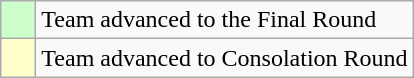<table class="wikitable">
<tr>
<td style="background: #ccffcc;">    </td>
<td>Team advanced to the Final Round</td>
</tr>
<tr>
<td style="background: #ffffcc;">    </td>
<td>Team advanced to Consolation Round</td>
</tr>
</table>
